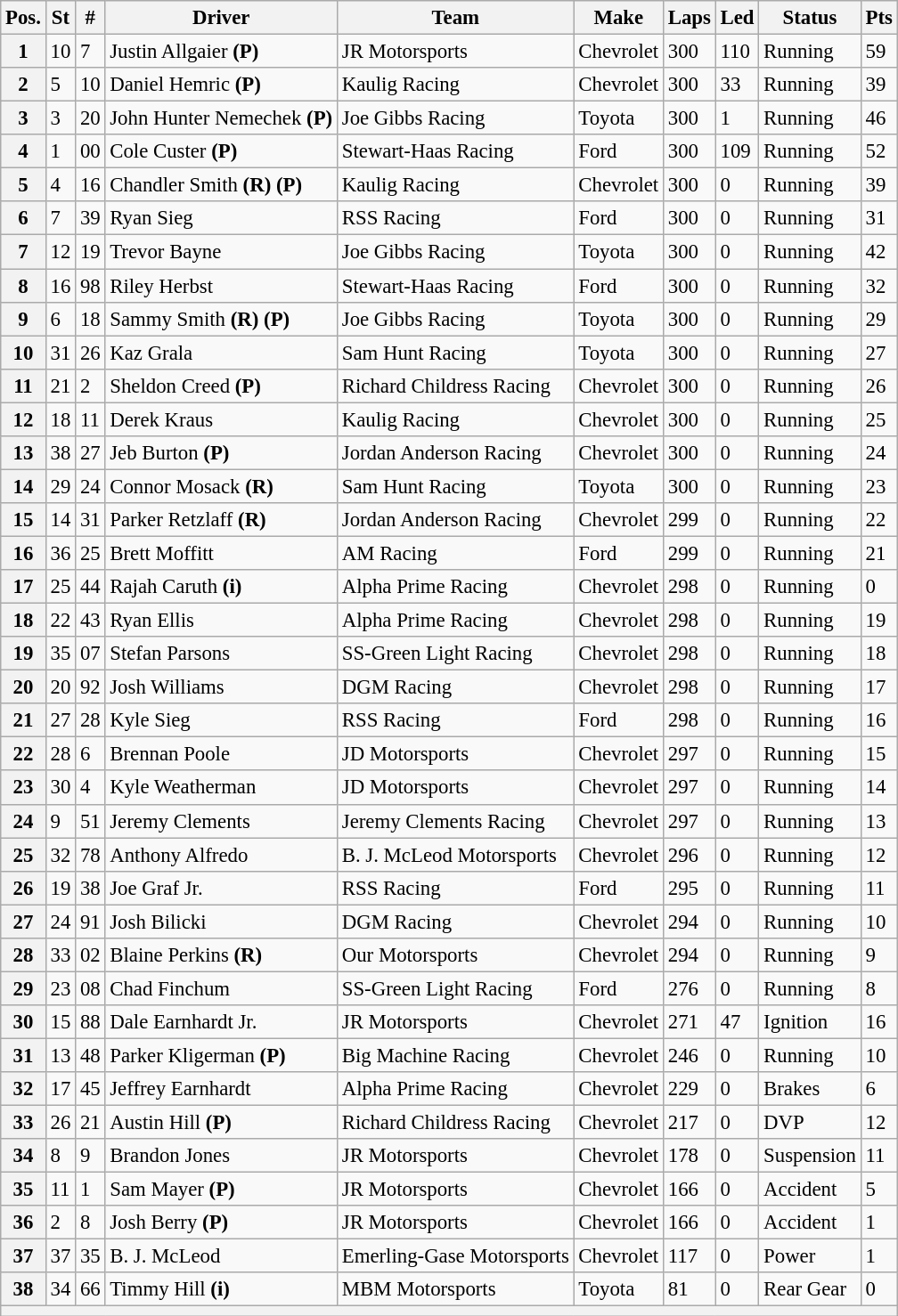<table class="wikitable" style="font-size:95%">
<tr>
<th>Pos.</th>
<th>St</th>
<th>#</th>
<th>Driver</th>
<th>Team</th>
<th>Make</th>
<th>Laps</th>
<th>Led</th>
<th>Status</th>
<th>Pts</th>
</tr>
<tr>
<th>1</th>
<td>10</td>
<td>7</td>
<td>Justin Allgaier <strong>(P)</strong></td>
<td>JR Motorsports</td>
<td>Chevrolet</td>
<td>300</td>
<td>110</td>
<td>Running</td>
<td>59</td>
</tr>
<tr>
<th>2</th>
<td>5</td>
<td>10</td>
<td>Daniel Hemric <strong>(P)</strong></td>
<td>Kaulig Racing</td>
<td>Chevrolet</td>
<td>300</td>
<td>33</td>
<td>Running</td>
<td>39</td>
</tr>
<tr>
<th>3</th>
<td>3</td>
<td>20</td>
<td>John Hunter Nemechek <strong>(P)</strong></td>
<td>Joe Gibbs Racing</td>
<td>Toyota</td>
<td>300</td>
<td>1</td>
<td>Running</td>
<td>46</td>
</tr>
<tr>
<th>4</th>
<td>1</td>
<td>00</td>
<td>Cole Custer <strong>(P)</strong></td>
<td>Stewart-Haas Racing</td>
<td>Ford</td>
<td>300</td>
<td>109</td>
<td>Running</td>
<td>52</td>
</tr>
<tr>
<th>5</th>
<td>4</td>
<td>16</td>
<td>Chandler Smith <strong>(R)</strong> <strong>(P)</strong></td>
<td>Kaulig Racing</td>
<td>Chevrolet</td>
<td>300</td>
<td>0</td>
<td>Running</td>
<td>39</td>
</tr>
<tr>
<th>6</th>
<td>7</td>
<td>39</td>
<td>Ryan Sieg</td>
<td>RSS Racing</td>
<td>Ford</td>
<td>300</td>
<td>0</td>
<td>Running</td>
<td>31</td>
</tr>
<tr>
<th>7</th>
<td>12</td>
<td>19</td>
<td>Trevor Bayne</td>
<td>Joe Gibbs Racing</td>
<td>Toyota</td>
<td>300</td>
<td>0</td>
<td>Running</td>
<td>42</td>
</tr>
<tr>
<th>8</th>
<td>16</td>
<td>98</td>
<td>Riley Herbst</td>
<td>Stewart-Haas Racing</td>
<td>Ford</td>
<td>300</td>
<td>0</td>
<td>Running</td>
<td>32</td>
</tr>
<tr>
<th>9</th>
<td>6</td>
<td>18</td>
<td>Sammy Smith <strong>(R)</strong> <strong>(P)</strong></td>
<td>Joe Gibbs Racing</td>
<td>Toyota</td>
<td>300</td>
<td>0</td>
<td>Running</td>
<td>29</td>
</tr>
<tr>
<th>10</th>
<td>31</td>
<td>26</td>
<td>Kaz Grala</td>
<td>Sam Hunt Racing</td>
<td>Toyota</td>
<td>300</td>
<td>0</td>
<td>Running</td>
<td>27</td>
</tr>
<tr>
<th>11</th>
<td>21</td>
<td>2</td>
<td>Sheldon Creed <strong>(P)</strong></td>
<td>Richard Childress Racing</td>
<td>Chevrolet</td>
<td>300</td>
<td>0</td>
<td>Running</td>
<td>26</td>
</tr>
<tr>
<th>12</th>
<td>18</td>
<td>11</td>
<td>Derek Kraus</td>
<td>Kaulig Racing</td>
<td>Chevrolet</td>
<td>300</td>
<td>0</td>
<td>Running</td>
<td>25</td>
</tr>
<tr>
<th>13</th>
<td>38</td>
<td>27</td>
<td>Jeb Burton <strong>(P)</strong></td>
<td>Jordan Anderson Racing</td>
<td>Chevrolet</td>
<td>300</td>
<td>0</td>
<td>Running</td>
<td>24</td>
</tr>
<tr>
<th>14</th>
<td>29</td>
<td>24</td>
<td>Connor Mosack <strong>(R)</strong></td>
<td>Sam Hunt Racing</td>
<td>Toyota</td>
<td>300</td>
<td>0</td>
<td>Running</td>
<td>23</td>
</tr>
<tr>
<th>15</th>
<td>14</td>
<td>31</td>
<td>Parker Retzlaff <strong>(R)</strong></td>
<td>Jordan Anderson Racing</td>
<td>Chevrolet</td>
<td>299</td>
<td>0</td>
<td>Running</td>
<td>22</td>
</tr>
<tr>
<th>16</th>
<td>36</td>
<td>25</td>
<td>Brett Moffitt</td>
<td>AM Racing</td>
<td>Ford</td>
<td>299</td>
<td>0</td>
<td>Running</td>
<td>21</td>
</tr>
<tr>
<th>17</th>
<td>25</td>
<td>44</td>
<td>Rajah Caruth <strong>(i)</strong></td>
<td>Alpha Prime Racing</td>
<td>Chevrolet</td>
<td>298</td>
<td>0</td>
<td>Running</td>
<td>0</td>
</tr>
<tr>
<th>18</th>
<td>22</td>
<td>43</td>
<td>Ryan Ellis</td>
<td>Alpha Prime Racing</td>
<td>Chevrolet</td>
<td>298</td>
<td>0</td>
<td>Running</td>
<td>19</td>
</tr>
<tr>
<th>19</th>
<td>35</td>
<td>07</td>
<td>Stefan Parsons</td>
<td>SS-Green Light Racing</td>
<td>Chevrolet</td>
<td>298</td>
<td>0</td>
<td>Running</td>
<td>18</td>
</tr>
<tr>
<th>20</th>
<td>20</td>
<td>92</td>
<td>Josh Williams</td>
<td>DGM Racing</td>
<td>Chevrolet</td>
<td>298</td>
<td>0</td>
<td>Running</td>
<td>17</td>
</tr>
<tr>
<th>21</th>
<td>27</td>
<td>28</td>
<td>Kyle Sieg</td>
<td>RSS Racing</td>
<td>Ford</td>
<td>298</td>
<td>0</td>
<td>Running</td>
<td>16</td>
</tr>
<tr>
<th>22</th>
<td>28</td>
<td>6</td>
<td>Brennan Poole</td>
<td>JD Motorsports</td>
<td>Chevrolet</td>
<td>297</td>
<td>0</td>
<td>Running</td>
<td>15</td>
</tr>
<tr>
<th>23</th>
<td>30</td>
<td>4</td>
<td>Kyle Weatherman</td>
<td>JD Motorsports</td>
<td>Chevrolet</td>
<td>297</td>
<td>0</td>
<td>Running</td>
<td>14</td>
</tr>
<tr>
<th>24</th>
<td>9</td>
<td>51</td>
<td>Jeremy Clements</td>
<td>Jeremy Clements Racing</td>
<td>Chevrolet</td>
<td>297</td>
<td>0</td>
<td>Running</td>
<td>13</td>
</tr>
<tr>
<th>25</th>
<td>32</td>
<td>78</td>
<td>Anthony Alfredo</td>
<td>B. J. McLeod Motorsports</td>
<td>Chevrolet</td>
<td>296</td>
<td>0</td>
<td>Running</td>
<td>12</td>
</tr>
<tr>
<th>26</th>
<td>19</td>
<td>38</td>
<td>Joe Graf Jr.</td>
<td>RSS Racing</td>
<td>Ford</td>
<td>295</td>
<td>0</td>
<td>Running</td>
<td>11</td>
</tr>
<tr>
<th>27</th>
<td>24</td>
<td>91</td>
<td>Josh Bilicki</td>
<td>DGM Racing</td>
<td>Chevrolet</td>
<td>294</td>
<td>0</td>
<td>Running</td>
<td>10</td>
</tr>
<tr>
<th>28</th>
<td>33</td>
<td>02</td>
<td>Blaine Perkins <strong>(R)</strong></td>
<td>Our Motorsports</td>
<td>Chevrolet</td>
<td>294</td>
<td>0</td>
<td>Running</td>
<td>9</td>
</tr>
<tr>
<th>29</th>
<td>23</td>
<td>08</td>
<td>Chad Finchum</td>
<td>SS-Green Light Racing</td>
<td>Ford</td>
<td>276</td>
<td>0</td>
<td>Running</td>
<td>8</td>
</tr>
<tr>
<th>30</th>
<td>15</td>
<td>88</td>
<td>Dale Earnhardt Jr.</td>
<td>JR Motorsports</td>
<td>Chevrolet</td>
<td>271</td>
<td>47</td>
<td>Ignition</td>
<td>16</td>
</tr>
<tr>
<th>31</th>
<td>13</td>
<td>48</td>
<td>Parker Kligerman <strong>(P)</strong></td>
<td>Big Machine Racing</td>
<td>Chevrolet</td>
<td>246</td>
<td>0</td>
<td>Running</td>
<td>10</td>
</tr>
<tr>
<th>32</th>
<td>17</td>
<td>45</td>
<td>Jeffrey Earnhardt</td>
<td>Alpha Prime Racing</td>
<td>Chevrolet</td>
<td>229</td>
<td>0</td>
<td>Brakes</td>
<td>6</td>
</tr>
<tr>
<th>33</th>
<td>26</td>
<td>21</td>
<td>Austin Hill <strong>(P)</strong></td>
<td>Richard Childress Racing</td>
<td>Chevrolet</td>
<td>217</td>
<td>0</td>
<td>DVP</td>
<td>12</td>
</tr>
<tr>
<th>34</th>
<td>8</td>
<td>9</td>
<td>Brandon Jones</td>
<td>JR Motorsports</td>
<td>Chevrolet</td>
<td>178</td>
<td>0</td>
<td>Suspension</td>
<td>11</td>
</tr>
<tr>
<th>35</th>
<td>11</td>
<td>1</td>
<td>Sam Mayer <strong>(P)</strong></td>
<td>JR Motorsports</td>
<td>Chevrolet</td>
<td>166</td>
<td>0</td>
<td>Accident</td>
<td>5</td>
</tr>
<tr>
<th>36</th>
<td>2</td>
<td>8</td>
<td>Josh Berry <strong>(P)</strong></td>
<td>JR Motorsports</td>
<td>Chevrolet</td>
<td>166</td>
<td>0</td>
<td>Accident</td>
<td>1</td>
</tr>
<tr>
<th>37</th>
<td>37</td>
<td>35</td>
<td>B. J. McLeod</td>
<td>Emerling-Gase Motorsports</td>
<td>Chevrolet</td>
<td>117</td>
<td>0</td>
<td>Power</td>
<td>1</td>
</tr>
<tr>
<th>38</th>
<td>34</td>
<td>66</td>
<td>Timmy Hill <strong>(i)</strong></td>
<td>MBM Motorsports</td>
<td>Toyota</td>
<td>81</td>
<td>0</td>
<td>Rear Gear</td>
<td>0</td>
</tr>
<tr>
<th colspan="10"></th>
</tr>
</table>
